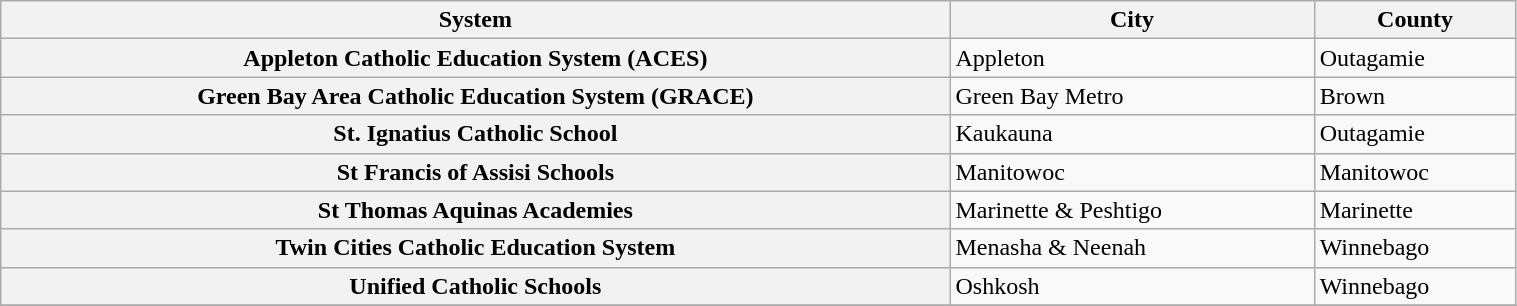<table class="wikitable" width=80%>
<tr>
<th align=center bgcolor="#e5e5e5"><strong>System</strong></th>
<th align=center bgcolor="#e5e5e5"><strong>City</strong></th>
<th align=center bgcolor="#e5e5e5"><strong>County</strong></th>
</tr>
<tr>
<th>Appleton Catholic Education System (ACES)</th>
<td>Appleton</td>
<td>Outagamie</td>
</tr>
<tr>
<th>Green Bay Area Catholic Education System (GRACE)</th>
<td>Green Bay Metro</td>
<td>Brown</td>
</tr>
<tr>
<th>St. Ignatius Catholic School</th>
<td>Kaukauna</td>
<td>Outagamie</td>
</tr>
<tr>
<th>St Francis of Assisi Schools</th>
<td>Manitowoc</td>
<td>Manitowoc</td>
</tr>
<tr>
<th>St Thomas Aquinas Academies</th>
<td>Marinette & Peshtigo</td>
<td>Marinette</td>
</tr>
<tr>
<th>Twin Cities Catholic Education System</th>
<td>Menasha & Neenah</td>
<td>Winnebago</td>
</tr>
<tr>
<th>Unified Catholic Schools</th>
<td>Oshkosh</td>
<td>Winnebago</td>
</tr>
<tr>
</tr>
</table>
